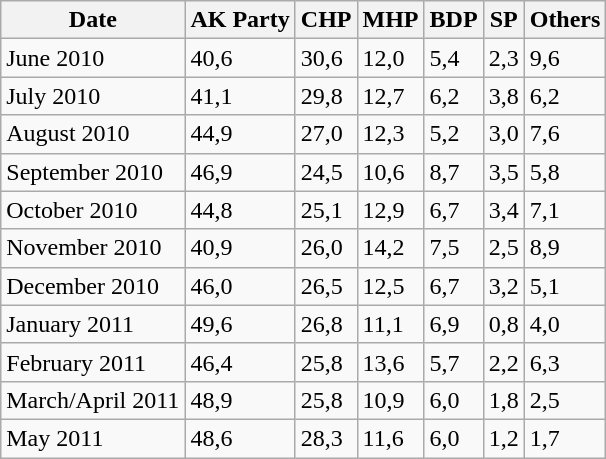<table class="wikitable sortable">
<tr>
<th>Date</th>
<th>AK Party</th>
<th>CHP</th>
<th>MHP</th>
<th>BDP</th>
<th>SP</th>
<th>Others</th>
</tr>
<tr>
<td>June 2010</td>
<td>40,6</td>
<td>30,6</td>
<td>12,0</td>
<td>5,4</td>
<td>2,3</td>
<td>9,6</td>
</tr>
<tr>
<td>July 2010</td>
<td>41,1</td>
<td>29,8</td>
<td>12,7</td>
<td>6,2</td>
<td>3,8</td>
<td>6,2</td>
</tr>
<tr>
<td>August 2010</td>
<td>44,9</td>
<td>27,0</td>
<td>12,3</td>
<td>5,2</td>
<td>3,0</td>
<td>7,6</td>
</tr>
<tr>
<td>September 2010</td>
<td>46,9</td>
<td>24,5</td>
<td>10,6</td>
<td>8,7</td>
<td>3,5</td>
<td>5,8</td>
</tr>
<tr>
<td>October 2010</td>
<td>44,8</td>
<td>25,1</td>
<td>12,9</td>
<td>6,7</td>
<td>3,4</td>
<td>7,1</td>
</tr>
<tr>
<td>November 2010</td>
<td>40,9</td>
<td>26,0</td>
<td>14,2</td>
<td>7,5</td>
<td>2,5</td>
<td>8,9</td>
</tr>
<tr>
<td>December 2010</td>
<td>46,0</td>
<td>26,5</td>
<td>12,5</td>
<td>6,7</td>
<td>3,2</td>
<td>5,1</td>
</tr>
<tr>
<td>January 2011</td>
<td>49,6</td>
<td>26,8</td>
<td>11,1</td>
<td>6,9</td>
<td>0,8</td>
<td>4,0</td>
</tr>
<tr>
<td>February 2011</td>
<td>46,4</td>
<td>25,8</td>
<td>13,6</td>
<td>5,7</td>
<td>2,2</td>
<td>6,3</td>
</tr>
<tr>
<td>March/April 2011</td>
<td>48,9</td>
<td>25,8</td>
<td>10,9</td>
<td>6,0</td>
<td>1,8</td>
<td>2,5</td>
</tr>
<tr>
<td>May 2011</td>
<td>48,6</td>
<td>28,3</td>
<td>11,6</td>
<td>6,0</td>
<td>1,2</td>
<td>1,7</td>
</tr>
</table>
